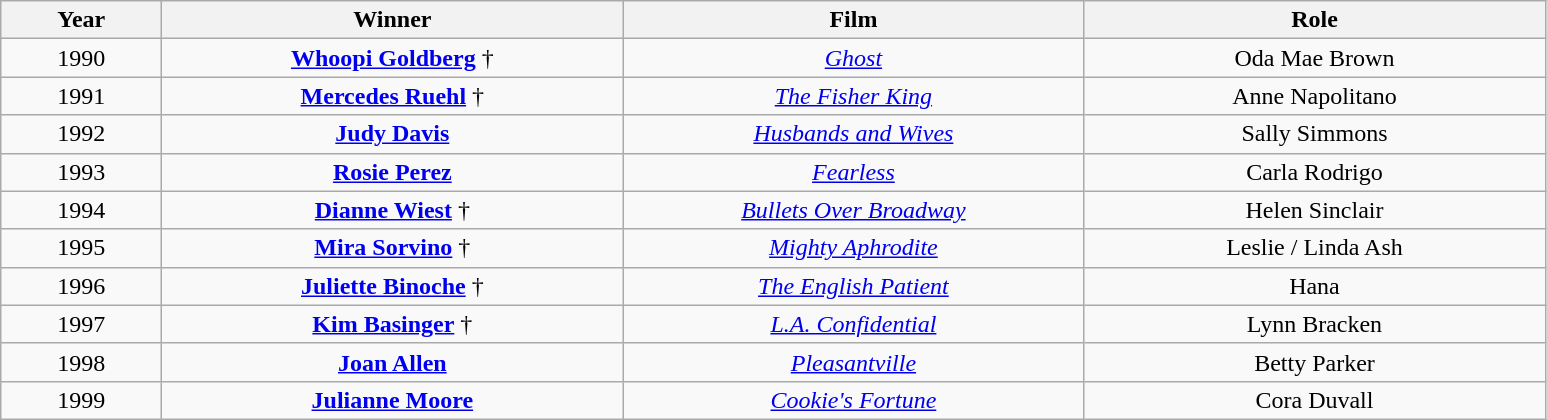<table class="wikitable" width="auto" cellpadding="5">
<tr style="text-align:center;">
<th width="100"><strong>Year</strong></th>
<th width="300"><strong>Winner</strong></th>
<th width="300"><strong>Film</strong></th>
<th width="300"><strong>Role</strong></th>
</tr>
<tr style="text-align:center;">
<td>1990</td>
<td><strong><a href='#'>Whoopi Goldberg</a></strong>  †</td>
<td><em><a href='#'>Ghost</a></em></td>
<td>Oda Mae Brown</td>
</tr>
<tr style="text-align:center;">
<td>1991</td>
<td><strong><a href='#'>Mercedes Ruehl</a></strong>  †</td>
<td><em><a href='#'>The Fisher King</a></em></td>
<td>Anne Napolitano</td>
</tr>
<tr style="text-align:center;">
<td>1992</td>
<td><strong><a href='#'>Judy Davis</a></strong> </td>
<td><em><a href='#'>Husbands and Wives</a></em></td>
<td>Sally Simmons</td>
</tr>
<tr style="text-align:center;">
<td>1993</td>
<td><strong><a href='#'>Rosie Perez</a></strong> </td>
<td><em><a href='#'>Fearless</a></em></td>
<td>Carla Rodrigo</td>
</tr>
<tr style="text-align:center;">
<td>1994</td>
<td><strong><a href='#'>Dianne Wiest</a></strong>  †</td>
<td><em><a href='#'>Bullets Over Broadway</a></em></td>
<td>Helen Sinclair</td>
</tr>
<tr style="text-align:center;">
<td>1995</td>
<td><strong><a href='#'>Mira Sorvino</a></strong>  †</td>
<td><em><a href='#'>Mighty Aphrodite</a></em></td>
<td>Leslie / Linda Ash</td>
</tr>
<tr style="text-align:center;">
<td>1996</td>
<td><strong><a href='#'>Juliette Binoche</a></strong>  †</td>
<td><em><a href='#'>The English Patient</a></em></td>
<td>Hana</td>
</tr>
<tr style="text-align:center;">
<td>1997</td>
<td><strong><a href='#'>Kim Basinger</a></strong>  †</td>
<td><em><a href='#'>L.A. Confidential</a></em></td>
<td>Lynn Bracken</td>
</tr>
<tr style="text-align:center;">
<td>1998</td>
<td><strong><a href='#'>Joan Allen</a></strong> </td>
<td><em><a href='#'>Pleasantville</a></em></td>
<td>Betty Parker</td>
</tr>
<tr style="text-align:center;">
<td>1999</td>
<td><strong><a href='#'>Julianne Moore</a></strong> </td>
<td><em><a href='#'>Cookie's Fortune</a></em></td>
<td>Cora Duvall</td>
</tr>
</table>
